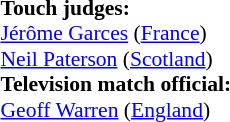<table width=100% style="font-size: 90%">
<tr>
<td><br><strong>Touch judges:</strong>
<br><a href='#'>Jérôme Garces</a> (<a href='#'>France</a>)
<br><a href='#'>Neil Paterson</a> (<a href='#'>Scotland</a>)
<br><strong>Television match official:</strong>
<br><a href='#'>Geoff Warren</a> (<a href='#'>England</a>)</td>
</tr>
</table>
